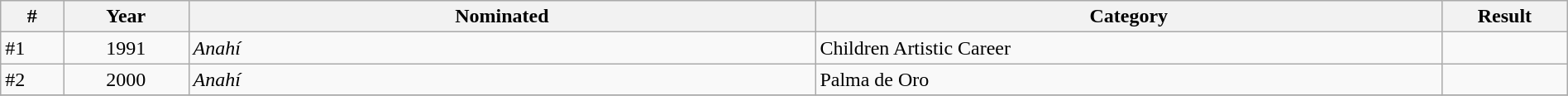<table class="wikitable" width=100%>
<tr>
<th width="2.5%">#</th>
<th width="5%">Year</th>
<th width="25%">Nominated</th>
<th width="25%">Category</th>
<th width="5%">Result</th>
</tr>
<tr>
<td>#1</td>
<td rowspan="1" style="text-align:center;">1991</td>
<td><em>Anahí</em></td>
<td>Children Artistic Career</td>
<td></td>
</tr>
<tr>
<td>#2</td>
<td rowspan="1" style="text-align:center;">2000</td>
<td><em>Anahí</em></td>
<td>Palma de Oro</td>
<td></td>
</tr>
<tr>
</tr>
</table>
